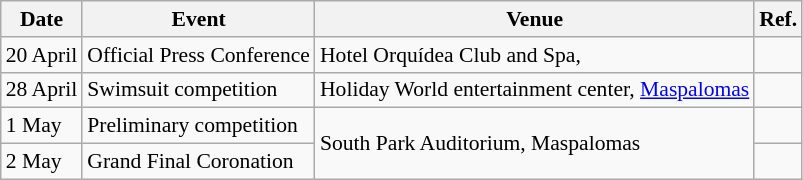<table class="wikitable" style="font-size: 90%">
<tr>
<th>Date</th>
<th>Event</th>
<th>Venue</th>
<th>Ref.</th>
</tr>
<tr>
<td>20 April</td>
<td>Official Press Conference</td>
<td>Hotel Orquídea Club and Spa, </td>
<td align=center></td>
</tr>
<tr>
<td>28 April</td>
<td>Swimsuit competition</td>
<td>Holiday World entertainment center, <a href='#'>Maspalomas</a></td>
<td align=center></td>
</tr>
<tr>
<td>1 May</td>
<td>Preliminary competition</td>
<td rowspan=2>South Park Auditorium, Maspalomas</td>
<td align=center></td>
</tr>
<tr>
<td>2 May</td>
<td>Grand Final Coronation</td>
<td align=center></td>
</tr>
</table>
